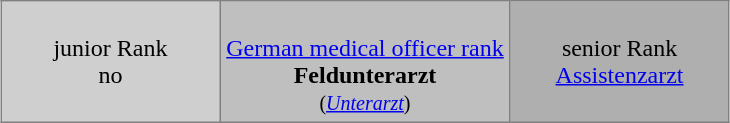<table class="toccolours" border="1" cellpadding="4" cellspacing="0" style="border-collapse: collapse; margin: 0.5em auto; clear: both;">
<tr>
<td width="30%" align="center" rowspan="1" style="background:#cfcfcf;">junior Rank<br>no</td>
<td width="40%" align="center" rowspan="1" style="background:#bfbfbf;"><br><a href='#'>German medical officer rank</a><br><strong>Feldunterarzt</strong><br><small>(<em><a href='#'>Unterarzt</a></em>)</small></td>
<td width="30%" align="center" rowspan="1" style="background:#afafaf;">senior Rank<br><a href='#'>Assistenzarzt</a></td>
</tr>
</table>
